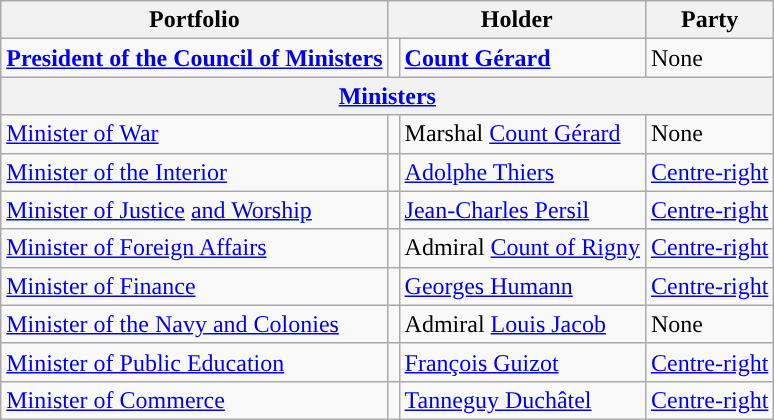<table class="wikitable">
<tr>
<th>Portfolio</th>
<th colspan=2>Holder</th>
<th>Party</th>
</tr>
<tr>
<td><strong><a href='#'>President of the Council of Ministers</a></strong></td>
<td style="background:"></td>
<td><strong><a href='#'>Count Gérard</a></strong></td>
<td>None</td>
</tr>
<tr>
<th colspan=4 align=center><a href='#'>Ministers</a></th>
</tr>
<tr>
<td><a href='#'>Minister of War</a></td>
<td style="background:"></td>
<td>Marshal <a href='#'>Count Gérard</a></td>
<td>None</td>
</tr>
<tr>
<td><a href='#'>Minister of the Interior</a></td>
<td style="background:"></td>
<td><a href='#'>Adolphe Thiers</a></td>
<td><a href='#'>Centre-right</a></td>
</tr>
<tr>
<td><a href='#'>Minister of Justice</a> <a href='#'>and Worship</a></td>
<td style="background:"></td>
<td><a href='#'>Jean-Charles Persil</a></td>
<td><a href='#'>Centre-right</a></td>
</tr>
<tr>
<td><a href='#'>Minister of Foreign Affairs</a></td>
<td style="background:"></td>
<td>Admiral <a href='#'>Count of Rigny</a></td>
<td><a href='#'>Centre-right</a></td>
</tr>
<tr>
<td><a href='#'>Minister of Finance</a></td>
<td style="background:"></td>
<td><a href='#'>Georges Humann</a></td>
<td><a href='#'>Centre-right</a></td>
</tr>
<tr>
<td><a href='#'>Minister of the Navy and Colonies</a></td>
<td style="background:"></td>
<td>Admiral <a href='#'>Louis Jacob</a></td>
<td>None</td>
</tr>
<tr>
<td><a href='#'>Minister of Public Education</a></td>
<td style="background:"></td>
<td><a href='#'>François Guizot</a></td>
<td><a href='#'>Centre-right</a></td>
</tr>
<tr>
<td><a href='#'>Minister of Commerce</a></td>
<td style="background:"></td>
<td><a href='#'>Tanneguy Duchâtel</a></td>
<td><a href='#'>Centre-right</a></td>
</tr>
</table>
